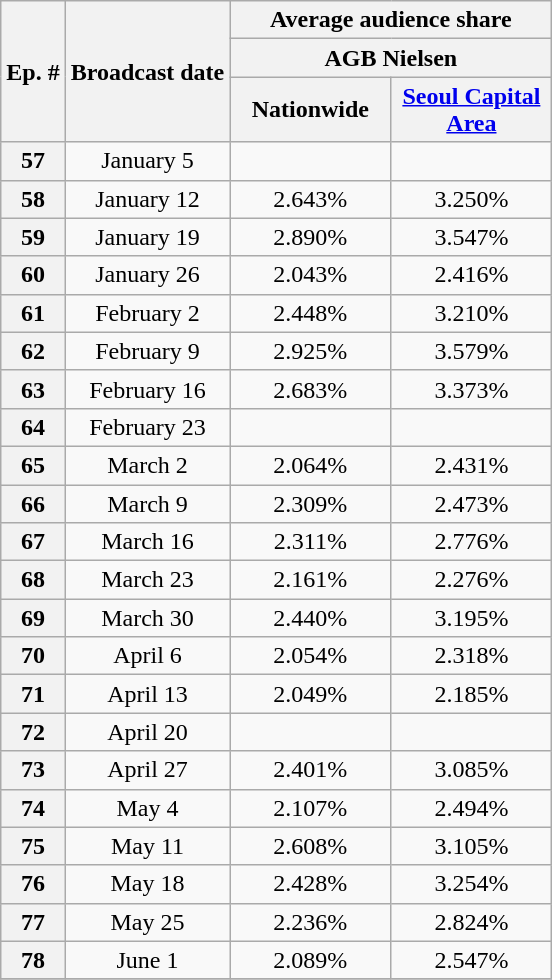<table class="wikitable" style="text-align:center">
<tr>
<th rowspan="3">Ep. #</th>
<th rowspan="3">Broadcast date</th>
<th colspan="3">Average audience share</th>
</tr>
<tr>
<th colspan="2">AGB Nielsen</th>
</tr>
<tr>
<th width=100>Nationwide</th>
<th width=100><a href='#'>Seoul Capital Area</a></th>
</tr>
<tr>
<th>57</th>
<td>January 5</td>
<td></td>
<td></td>
</tr>
<tr>
<th>58</th>
<td>January 12</td>
<td>2.643%</td>
<td>3.250%</td>
</tr>
<tr>
<th>59</th>
<td>January 19</td>
<td>2.890%</td>
<td>3.547%</td>
</tr>
<tr>
<th>60</th>
<td>January 26</td>
<td>2.043%</td>
<td>2.416%</td>
</tr>
<tr>
<th>61</th>
<td>February 2</td>
<td>2.448%</td>
<td>3.210%</td>
</tr>
<tr>
<th>62</th>
<td>February 9</td>
<td>2.925%</td>
<td>3.579%</td>
</tr>
<tr>
<th>63</th>
<td>February 16</td>
<td>2.683%</td>
<td>3.373%</td>
</tr>
<tr>
<th>64</th>
<td>February 23</td>
<td></td>
<td></td>
</tr>
<tr>
<th>65</th>
<td>March 2</td>
<td>2.064%</td>
<td>2.431%</td>
</tr>
<tr>
<th>66</th>
<td>March 9</td>
<td>2.309%</td>
<td>2.473%</td>
</tr>
<tr>
<th>67</th>
<td>March 16</td>
<td>2.311%</td>
<td>2.776%</td>
</tr>
<tr>
<th>68</th>
<td>March 23</td>
<td>2.161%</td>
<td>2.276%</td>
</tr>
<tr>
<th>69</th>
<td>March 30</td>
<td>2.440%</td>
<td>3.195%</td>
</tr>
<tr>
<th>70</th>
<td>April 6</td>
<td>2.054%</td>
<td>2.318%</td>
</tr>
<tr>
<th>71</th>
<td>April 13</td>
<td>2.049%</td>
<td>2.185%</td>
</tr>
<tr>
<th>72</th>
<td>April 20</td>
<td></td>
<td></td>
</tr>
<tr>
<th>73</th>
<td>April 27</td>
<td>2.401%</td>
<td>3.085%</td>
</tr>
<tr>
<th>74</th>
<td>May 4</td>
<td>2.107%</td>
<td>2.494%</td>
</tr>
<tr>
<th>75</th>
<td>May 11</td>
<td>2.608%</td>
<td>3.105%</td>
</tr>
<tr>
<th>76</th>
<td>May 18</td>
<td>2.428%</td>
<td>3.254%</td>
</tr>
<tr>
<th>77</th>
<td>May 25</td>
<td>2.236%</td>
<td>2.824%</td>
</tr>
<tr>
<th>78</th>
<td>June 1</td>
<td>2.089%</td>
<td>2.547%</td>
</tr>
<tr>
</tr>
</table>
